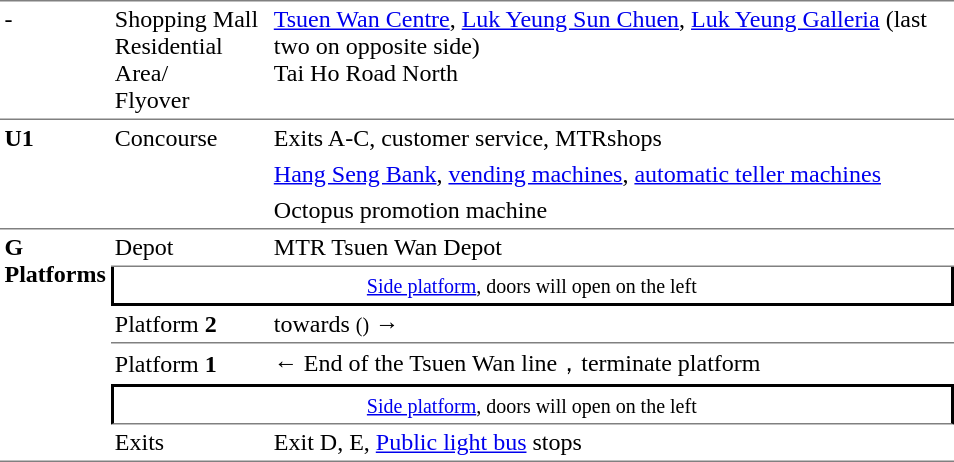<table border=0 cellspacing=0 cellpadding=3>
<tr>
<td style="border-bottom:solid 1px gray;border-top:solid 1px gray;width:50px;vertical-align:top;">-</td>
<td style="border-top:solid 1px gray;border-bottom:solid 1px gray;width:100px;vertical-align:top;">Shopping Mall<br>Residential Area/<br>Flyover</td>
<td style="border-top:solid 1px gray;border-bottom:solid 1px gray;width:450px;vertical-align:top;"><a href='#'>Tsuen Wan Centre</a>, <a href='#'>Luk Yeung Sun Chuen</a>, <a href='#'>Luk Yeung Galleria</a> (last two on opposite side)<br>Tai Ho Road North</td>
</tr>
<tr>
<td style="border-bottom:solid 1px gray;vertical-align:top;" rowspan=3><strong>U1</strong></td>
<td style="border-bottom:solid 1px gray;vertical-align:top;" rowspan=3>Concourse</td>
<td>Exits A-C, customer service, MTRshops</td>
</tr>
<tr>
<td><a href='#'>Hang Seng Bank</a>, <a href='#'>vending machines</a>, <a href='#'>automatic teller machines</a></td>
</tr>
<tr>
<td style="border-bottom:solid 1px gray;">Octopus promotion machine</td>
</tr>
<tr>
<td style="border-bottom:solid 1px gray;vertical-align:top;" rowspan=6><strong>G<br>Platforms</strong></td>
<td style="border-bottom:solid 1px gray;">Depot</td>
<td style="border-bottom:solid 1px gray;">MTR Tsuen Wan Depot</td>
</tr>
<tr>
<td style="border-right:solid 2px black;border-left:solid 2px black;border-bottom:solid 2px black;text-align:center;" colspan=2><small><a href='#'>Side platform</a>, doors will open on the left</small></td>
</tr>
<tr>
<td style="border-bottom:solid 1px gray;">Platform <span><strong>2</strong></span></td>
<td style="border-bottom:solid 1px gray;">  towards  <small>()</small> →</td>
</tr>
<tr>
<td>Platform <span><strong>1</strong></span></td>
<td>←  End of the Tsuen Wan line，terminate platform</td>
</tr>
<tr>
<td style="border-top:solid 2px black;border-right:solid 2px black;border-left:solid 2px black;border-bottom:solid 1px gray;text-align:center;" colspan=2><small><a href='#'>Side platform</a>, doors will open on the left</small></td>
</tr>
<tr>
<td style="border-bottom:solid 1px gray;">Exits</td>
<td style="border-bottom:solid 1px gray;">Exit D, E, <a href='#'>Public light bus</a> stops</td>
</tr>
</table>
